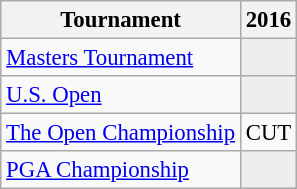<table class="wikitable" style="font-size:95%;text-align:center;">
<tr>
<th>Tournament</th>
<th>2016</th>
</tr>
<tr>
<td align=left><a href='#'>Masters Tournament</a></td>
<td style="background:#eeeeee;"></td>
</tr>
<tr>
<td align=left><a href='#'>U.S. Open</a></td>
<td style="background:#eeeeee;"></td>
</tr>
<tr>
<td align=left><a href='#'>The Open Championship</a></td>
<td>CUT</td>
</tr>
<tr>
<td align=left><a href='#'>PGA Championship</a></td>
<td style="background:#eeeeee;"></td>
</tr>
</table>
